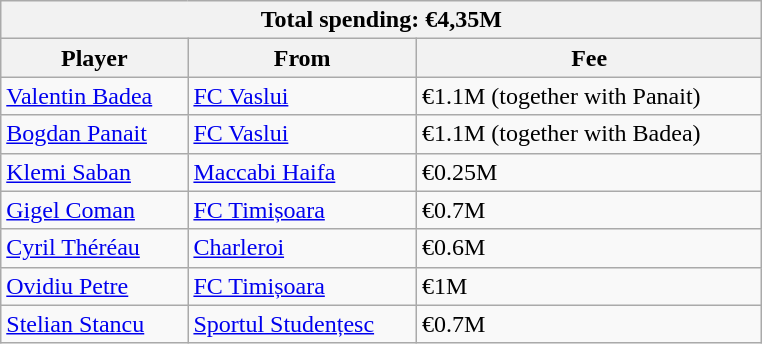<table class="wikitable collapsible">
<tr>
<th colspan="3" width="500">Total spending: €4,35M</th>
</tr>
<tr>
<th>Player</th>
<th>From</th>
<th>Fee</th>
</tr>
<tr>
<td> <a href='#'>Valentin Badea</a></td>
<td> <a href='#'>FC Vaslui</a></td>
<td>€1.1M (together with Panait)</td>
</tr>
<tr>
<td> <a href='#'>Bogdan Panait</a></td>
<td> <a href='#'>FC Vaslui</a></td>
<td>€1.1M (together with Badea)</td>
</tr>
<tr>
<td> <a href='#'>Klemi Saban</a></td>
<td> <a href='#'>Maccabi Haifa</a></td>
<td>€0.25M</td>
</tr>
<tr>
<td> <a href='#'>Gigel Coman</a></td>
<td> <a href='#'>FC Timișoara</a></td>
<td>€0.7M</td>
</tr>
<tr>
<td> <a href='#'>Cyril Théréau</a></td>
<td> <a href='#'>Charleroi</a></td>
<td>€0.6M</td>
</tr>
<tr>
<td> <a href='#'>Ovidiu Petre</a></td>
<td> <a href='#'>FC Timișoara</a></td>
<td>€1M</td>
</tr>
<tr>
<td> <a href='#'>Stelian Stancu</a></td>
<td> <a href='#'>Sportul Studențesc</a></td>
<td>€0.7M</td>
</tr>
</table>
